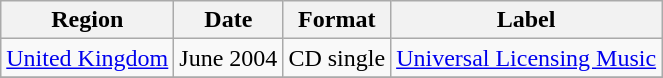<table class=wikitable>
<tr>
<th>Region</th>
<th>Date</th>
<th>Format</th>
<th>Label</th>
</tr>
<tr>
<td><a href='#'>United Kingdom</a></td>
<td>June 2004</td>
<td>CD single</td>
<td><a href='#'>Universal Licensing Music</a></td>
</tr>
<tr>
</tr>
</table>
